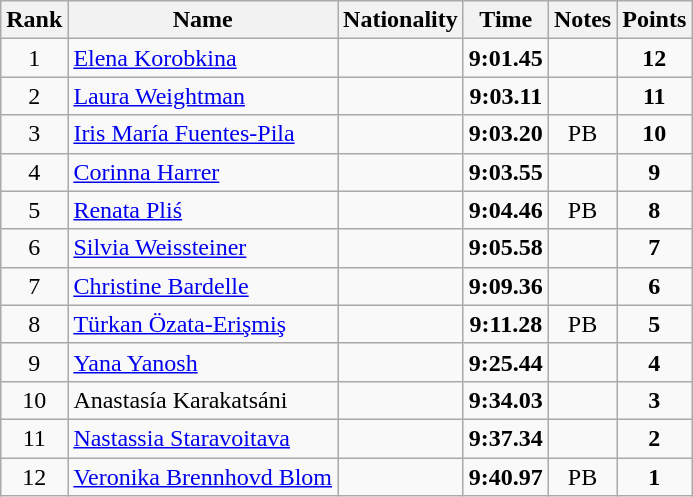<table class="wikitable sortable" style="text-align:center">
<tr>
<th>Rank</th>
<th>Name</th>
<th>Nationality</th>
<th>Time</th>
<th>Notes</th>
<th>Points</th>
</tr>
<tr>
<td>1</td>
<td align=left><a href='#'>Elena Korobkina</a></td>
<td align=left></td>
<td><strong>9:01.45</strong></td>
<td></td>
<td><strong>12</strong></td>
</tr>
<tr>
<td>2</td>
<td align=left><a href='#'>Laura Weightman</a></td>
<td align=left></td>
<td><strong>9:03.11</strong></td>
<td></td>
<td><strong>11</strong></td>
</tr>
<tr>
<td>3</td>
<td align=left><a href='#'>Iris María Fuentes-Pila</a></td>
<td align=left></td>
<td><strong>9:03.20</strong></td>
<td>PB</td>
<td><strong>10</strong></td>
</tr>
<tr>
<td>4</td>
<td align=left><a href='#'>Corinna Harrer</a></td>
<td align=left></td>
<td><strong>9:03.55</strong></td>
<td></td>
<td><strong>9</strong></td>
</tr>
<tr>
<td>5</td>
<td align=left><a href='#'>Renata Pliś</a></td>
<td align=left></td>
<td><strong>9:04.46</strong></td>
<td>PB</td>
<td><strong>8</strong></td>
</tr>
<tr>
<td>6</td>
<td align=left><a href='#'>Silvia Weissteiner</a></td>
<td align=left></td>
<td><strong>9:05.58</strong></td>
<td></td>
<td><strong>7</strong></td>
</tr>
<tr>
<td>7</td>
<td align=left><a href='#'>Christine Bardelle</a></td>
<td align=left></td>
<td><strong>9:09.36</strong></td>
<td></td>
<td><strong>6</strong></td>
</tr>
<tr>
<td>8</td>
<td align=left><a href='#'>Türkan Özata-Erişmiş</a></td>
<td align=left></td>
<td><strong>9:11.28</strong></td>
<td>PB</td>
<td><strong>5</strong></td>
</tr>
<tr>
<td>9</td>
<td align=left><a href='#'>Yana Yanosh</a></td>
<td align=left></td>
<td><strong>9:25.44</strong></td>
<td></td>
<td><strong>4</strong></td>
</tr>
<tr>
<td>10</td>
<td align=left>Anastasía Karakatsáni</td>
<td align=left></td>
<td><strong>9:34.03</strong></td>
<td></td>
<td><strong>3</strong></td>
</tr>
<tr>
<td>11</td>
<td align=left><a href='#'>Nastassia Staravoitava</a></td>
<td align=left></td>
<td><strong>9:37.34</strong></td>
<td></td>
<td><strong>2</strong></td>
</tr>
<tr>
<td>12</td>
<td align=left><a href='#'>Veronika Brennhovd Blom</a></td>
<td align=left></td>
<td><strong>9:40.97</strong></td>
<td>PB</td>
<td><strong>1</strong></td>
</tr>
</table>
